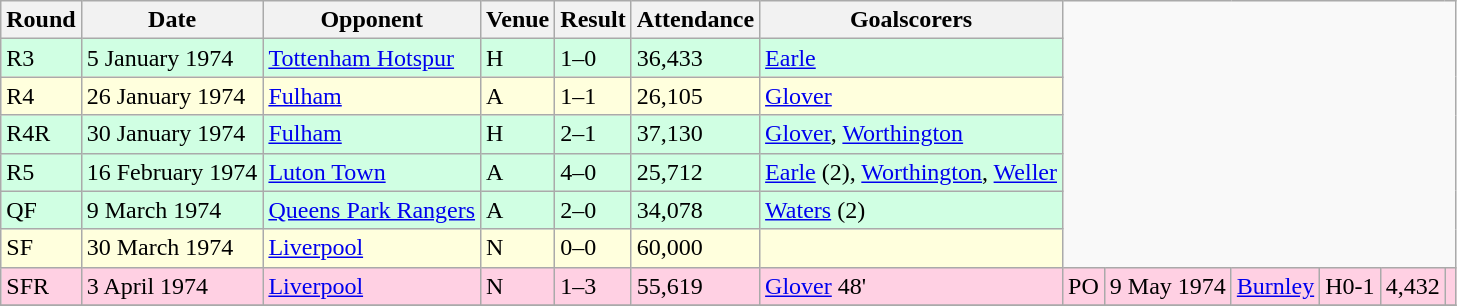<table class="wikitable">
<tr>
<th>Round</th>
<th>Date</th>
<th>Opponent</th>
<th>Venue</th>
<th>Result</th>
<th>Attendance</th>
<th>Goalscorers</th>
</tr>
<tr style="background-color: #d0ffe3;">
<td>R3</td>
<td>5 January 1974</td>
<td><a href='#'>Tottenham Hotspur</a></td>
<td>H</td>
<td>1–0</td>
<td>36,433</td>
<td><a href='#'>Earle</a></td>
</tr>
<tr style="background-color: #ffffdd;">
<td>R4</td>
<td>26 January 1974</td>
<td><a href='#'>Fulham</a></td>
<td>A</td>
<td>1–1</td>
<td>26,105</td>
<td><a href='#'>Glover</a></td>
</tr>
<tr style="background-color: #d0ffe3;">
<td>R4R</td>
<td>30 January 1974</td>
<td><a href='#'>Fulham</a></td>
<td>H</td>
<td>2–1 </td>
<td>37,130</td>
<td><a href='#'>Glover</a>, <a href='#'>Worthington</a></td>
</tr>
<tr style="background-color: #d0ffe3;">
<td>R5</td>
<td>16 February 1974</td>
<td><a href='#'>Luton Town</a></td>
<td>A</td>
<td>4–0</td>
<td>25,712</td>
<td><a href='#'>Earle</a> (2), <a href='#'>Worthington</a>, <a href='#'>Weller</a></td>
</tr>
<tr style="background-color: #d0ffe3;">
<td>QF</td>
<td>9 March 1974</td>
<td><a href='#'>Queens Park Rangers</a></td>
<td>A</td>
<td>2–0</td>
<td>34,078</td>
<td><a href='#'>Waters</a> (2)</td>
</tr>
<tr style="background-color: #ffffdd;">
<td>SF</td>
<td>30 March 1974</td>
<td><a href='#'>Liverpool</a></td>
<td>N</td>
<td>0–0</td>
<td>60,000</td>
<td></td>
</tr>
<tr style="background-color: #ffd0e3;">
<td>SFR</td>
<td>3 April 1974</td>
<td><a href='#'>Liverpool</a></td>
<td>N</td>
<td>1–3</td>
<td>55,619</td>
<td><a href='#'>Glover</a> 48'</td>
<td>PO</td>
<td>9 May 1974</td>
<td><a href='#'>Burnley</a></td>
<td>H0-1</td>
<td>4,432</td>
<td></td>
</tr>
<tr style="background-color: #ffd0e3;">
</tr>
</table>
